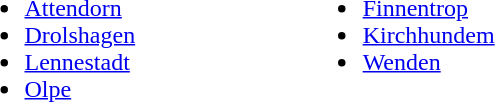<table width=38%>
<tr valign=top>
<td><br><ul><li><a href='#'>Attendorn</a></li><li><a href='#'>Drolshagen</a></li><li><a href='#'>Lennestadt</a></li><li><a href='#'>Olpe</a></li></ul></td>
<td><br><ul><li><a href='#'>Finnentrop</a></li><li><a href='#'>Kirchhundem</a></li><li><a href='#'>Wenden</a></li></ul></td>
</tr>
</table>
